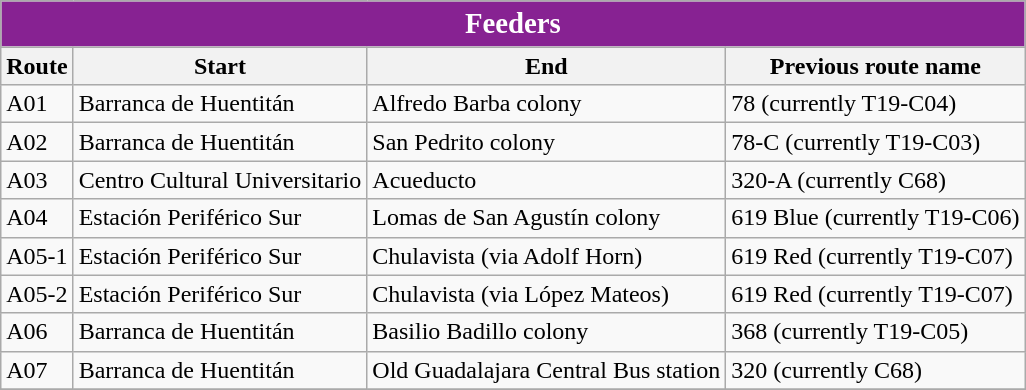<table class="wikitable">
<tr>
<td colspan="14" style="text-align: center; font-size: larger;color:#ffffff;" bgcolor="#872292"><strong>Feeders</strong></td>
</tr>
<tr>
<th>Route</th>
<th>Start</th>
<th>End</th>
<th>Previous route name</th>
</tr>
<tr>
<td>A01</td>
<td>Barranca de Huentitán</td>
<td>Alfredo Barba colony</td>
<td>78 (currently T19-C04)</td>
</tr>
<tr>
<td>A02</td>
<td>Barranca de Huentitán</td>
<td>San Pedrito colony</td>
<td>78-C (currently T19-C03)</td>
</tr>
<tr>
<td>A03</td>
<td>Centro Cultural Universitario</td>
<td>Acueducto</td>
<td>320-A (currently C68)</td>
</tr>
<tr>
<td>A04</td>
<td>Estación Periférico Sur</td>
<td>Lomas de San Agustín colony</td>
<td>619 Blue (currently T19-C06)</td>
</tr>
<tr>
<td>A05-1</td>
<td>Estación Periférico Sur</td>
<td>Chulavista (via Adolf Horn)</td>
<td>619 Red (currently T19-C07)</td>
</tr>
<tr>
<td>A05-2</td>
<td>Estación Periférico Sur</td>
<td>Chulavista (via López Mateos)</td>
<td>619 Red (currently T19-C07)</td>
</tr>
<tr>
<td>A06</td>
<td>Barranca de Huentitán</td>
<td>Basilio Badillo colony</td>
<td>368 (currently T19-C05)</td>
</tr>
<tr>
<td>A07</td>
<td>Barranca de Huentitán</td>
<td>Old Guadalajara Central Bus station</td>
<td>320 (currently C68)</td>
</tr>
<tr>
</tr>
</table>
